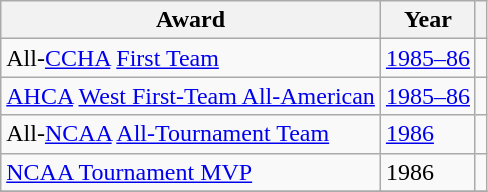<table class="wikitable">
<tr>
<th>Award</th>
<th>Year</th>
<th></th>
</tr>
<tr>
<td>All-<a href='#'>CCHA</a> <a href='#'>First Team</a></td>
<td><a href='#'>1985–86</a></td>
<td></td>
</tr>
<tr>
<td><a href='#'>AHCA</a> <a href='#'>West First-Team All-American</a></td>
<td><a href='#'>1985–86</a></td>
<td></td>
</tr>
<tr>
<td>All-<a href='#'>NCAA</a> <a href='#'>All-Tournament Team</a></td>
<td><a href='#'>1986</a></td>
<td></td>
</tr>
<tr>
<td><a href='#'>NCAA Tournament MVP</a></td>
<td>1986</td>
<td></td>
</tr>
<tr>
</tr>
</table>
